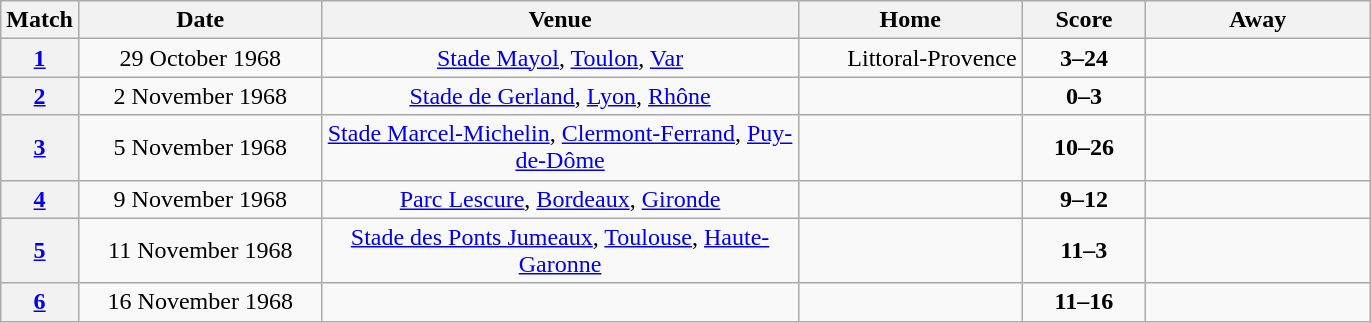<table class="wikitable" style="text-align:center;">
<tr>
<th>Match</th>
<th style="width:155px">Date</th>
<th scope="col" style="width: 310px;">Venue</th>
<th style="width:142px">Home</th>
<th style="width:75px">Score</th>
<th style="width:142px">Away</th>
</tr>
<tr>
<th><a href='#'>1</a></th>
<td>29 October 1968</td>
<td><a href='#'>Stade Mayol</a>, <a href='#'>Toulon</a>, <a href='#'>Var</a></td>
<td align=right>Littoral-Provence</td>
<td><strong>3–24</strong></td>
<td align=left></td>
</tr>
<tr>
<th><a href='#'>2</a></th>
<td>2 November 1968</td>
<td><a href='#'>Stade de Gerland</a>, <a href='#'>Lyon</a>, <a href='#'>Rhône</a></td>
<td align=right></td>
<td><strong>0–3</strong></td>
<td align=left></td>
</tr>
<tr>
<th><a href='#'>3</a></th>
<td>5 November 1968</td>
<td><a href='#'>Stade Marcel-Michelin</a>, <a href='#'>Clermont-Ferrand</a>, <a href='#'>Puy-de-Dôme</a></td>
<td align=right></td>
<td><strong>10–26</strong></td>
<td align=left></td>
</tr>
<tr>
<th><a href='#'>4</a></th>
<td>9 November 1968</td>
<td><a href='#'>Parc Lescure</a>, <a href='#'>Bordeaux</a>, <a href='#'>Gironde</a></td>
<td align=right></td>
<td><strong>9–12</strong></td>
<td align=left></td>
</tr>
<tr>
<th><a href='#'>5</a></th>
<td>11 November 1968</td>
<td><a href='#'>Stade des Ponts Jumeaux</a>, <a href='#'>Toulouse</a>, <a href='#'>Haute-Garonne</a></td>
<td align=right></td>
<td><strong>11–3</strong></td>
<td align=left></td>
</tr>
<tr>
<th><a href='#'>6</a></th>
<td>16 November 1968</td>
<td></td>
<td align=right></td>
<td><strong>11–16</strong></td>
<td align=left></td>
</tr>
</table>
